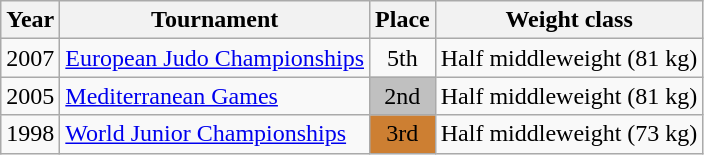<table class=wikitable>
<tr>
<th>Year</th>
<th>Tournament</th>
<th>Place</th>
<th>Weight class</th>
</tr>
<tr>
<td>2007</td>
<td><a href='#'>European Judo Championships</a></td>
<td align="center">5th</td>
<td>Half middleweight (81 kg)</td>
</tr>
<tr>
<td>2005</td>
<td><a href='#'>Mediterranean Games</a></td>
<td bgcolor="silver" align="center">2nd</td>
<td>Half middleweight (81 kg)</td>
</tr>
<tr>
<td>1998</td>
<td><a href='#'>World Junior Championships</a></td>
<td bgcolor="CD7F32" align="center">3rd</td>
<td>Half middleweight (73 kg)</td>
</tr>
</table>
